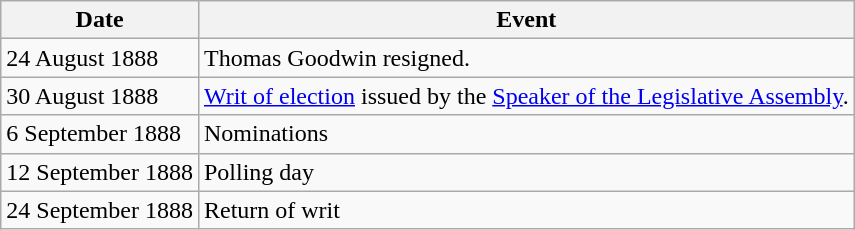<table class="wikitable">
<tr>
<th>Date</th>
<th>Event</th>
</tr>
<tr>
<td>24 August 1888</td>
<td>Thomas Goodwin resigned.</td>
</tr>
<tr>
<td>30 August 1888</td>
<td><a href='#'>Writ of election</a> issued by the <a href='#'>Speaker of the Legislative Assembly</a>.</td>
</tr>
<tr>
<td>6 September 1888</td>
<td>Nominations</td>
</tr>
<tr>
<td>12 September 1888</td>
<td>Polling day</td>
</tr>
<tr>
<td>24 September 1888</td>
<td>Return of writ</td>
</tr>
</table>
